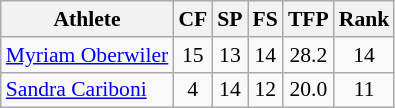<table class="wikitable" border="1" style="font-size:90%">
<tr>
<th>Athlete</th>
<th>CF</th>
<th>SP</th>
<th>FS</th>
<th>TFP</th>
<th>Rank</th>
</tr>
<tr align=center>
<td align=left><a href='#'>Myriam Oberwiler</a></td>
<td>15</td>
<td>13</td>
<td>14</td>
<td>28.2</td>
<td>14</td>
</tr>
<tr align=center>
<td align=left><a href='#'>Sandra Cariboni</a></td>
<td>4</td>
<td>14</td>
<td>12</td>
<td>20.0</td>
<td>11</td>
</tr>
</table>
